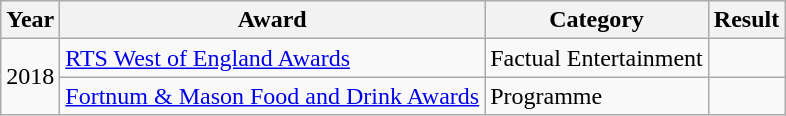<table class="wikitable plainrowheaders sortable">
<tr>
<th>Year</th>
<th>Award</th>
<th>Category</th>
<th>Result</th>
</tr>
<tr>
<td rowspan="2">2018</td>
<td><a href='#'>RTS West of England Awards</a></td>
<td>Factual Entertainment </td>
<td></td>
</tr>
<tr>
<td><a href='#'>Fortnum & Mason Food and Drink Awards</a></td>
<td>Programme </td>
<td></td>
</tr>
</table>
